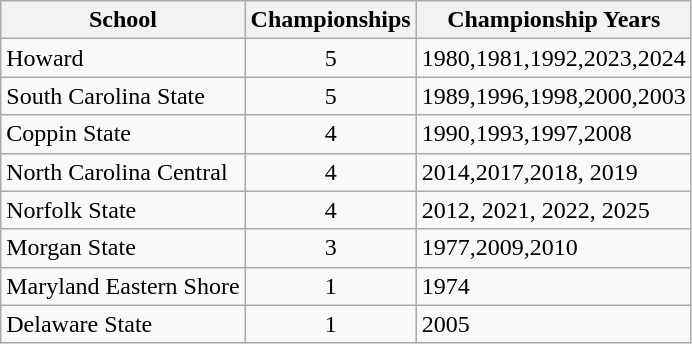<table class="wikitable">
<tr>
<th>School</th>
<th>Championships</th>
<th>Championship Years</th>
</tr>
<tr>
<td>Howard</td>
<td align=center>5</td>
<td>1980,1981,1992,2023,2024</td>
</tr>
<tr>
<td>South Carolina State</td>
<td align=center>5</td>
<td>1989,1996,1998,2000,2003</td>
</tr>
<tr>
<td>Coppin State</td>
<td align=center>4</td>
<td>1990,1993,1997,2008</td>
</tr>
<tr>
<td>North Carolina Central</td>
<td align=center>4</td>
<td>2014,2017,2018, 2019</td>
</tr>
<tr>
<td>Norfolk State</td>
<td align=center>4</td>
<td>2012, 2021, 2022, 2025</td>
</tr>
<tr>
<td>Morgan State</td>
<td align=center>3</td>
<td>1977,2009,2010</td>
</tr>
<tr>
<td>Maryland Eastern Shore</td>
<td align=center>1</td>
<td>1974</td>
</tr>
<tr>
<td>Delaware State</td>
<td align=center>1</td>
<td>2005</td>
</tr>
</table>
